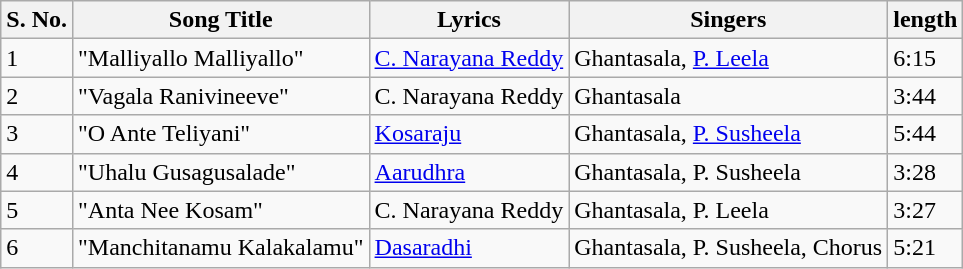<table class="wikitable">
<tr>
<th>S. No.</th>
<th>Song Title</th>
<th>Lyrics</th>
<th>Singers</th>
<th>length</th>
</tr>
<tr>
<td>1</td>
<td>"Malliyallo Malliyallo"</td>
<td><a href='#'>C. Narayana Reddy</a></td>
<td>Ghantasala, <a href='#'>P. Leela</a></td>
<td>6:15</td>
</tr>
<tr>
<td>2</td>
<td>"Vagala Ranivineeve"</td>
<td>C. Narayana Reddy</td>
<td>Ghantasala</td>
<td>3:44</td>
</tr>
<tr>
<td>3</td>
<td>"O Ante Teliyani"</td>
<td><a href='#'>Kosaraju</a></td>
<td>Ghantasala, <a href='#'>P. Susheela</a></td>
<td>5:44</td>
</tr>
<tr>
<td>4</td>
<td>"Uhalu Gusagusalade"</td>
<td><a href='#'>Aarudhra</a></td>
<td>Ghantasala, P. Susheela</td>
<td>3:28</td>
</tr>
<tr>
<td>5</td>
<td>"Anta Nee Kosam"</td>
<td>C. Narayana Reddy</td>
<td>Ghantasala, P. Leela</td>
<td>3:27</td>
</tr>
<tr>
<td>6</td>
<td>"Manchitanamu Kalakalamu"</td>
<td><a href='#'>Dasaradhi</a></td>
<td>Ghantasala, P. Susheela, Chorus</td>
<td>5:21</td>
</tr>
</table>
